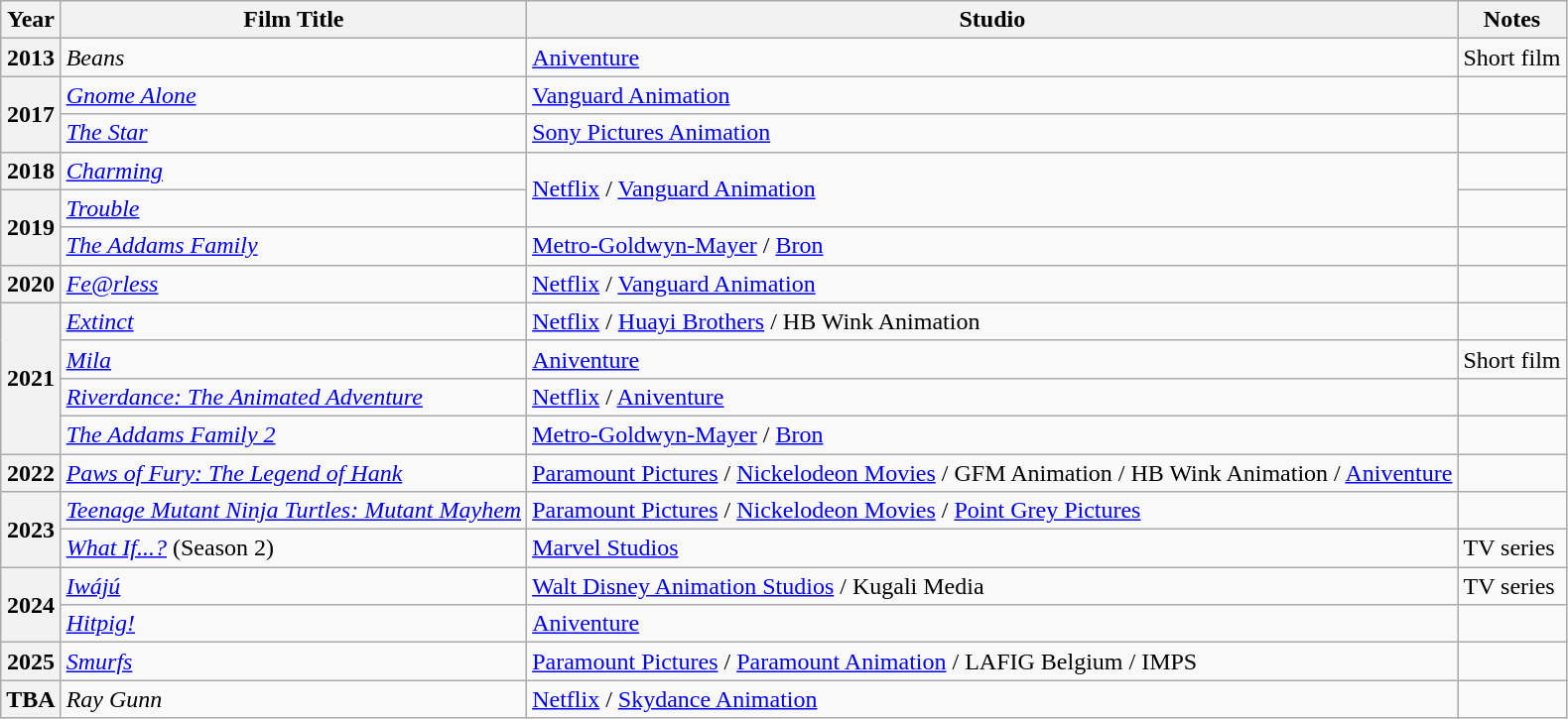<table class="wikitable sortable">
<tr>
<th>Year</th>
<th>Film Title</th>
<th>Studio</th>
<th>Notes</th>
</tr>
<tr>
<th>2013</th>
<td><em>Beans</em></td>
<td><a href='#'>Aniventure</a></td>
<td>Short film</td>
</tr>
<tr>
<th rowspan="2">2017</th>
<td><em><a href='#'>Gnome Alone</a></em></td>
<td><a href='#'>Vanguard Animation</a></td>
<td></td>
</tr>
<tr>
<td><em><a href='#'>The Star</a></em></td>
<td><a href='#'>Sony Pictures Animation</a></td>
<td></td>
</tr>
<tr>
<th>2018</th>
<td><em><a href='#'>Charming</a></em></td>
<td rowspan="2"><a href='#'>Netflix</a> / <a href='#'>Vanguard Animation</a></td>
<td></td>
</tr>
<tr>
<th rowspan="2">2019</th>
<td><em><a href='#'>Trouble</a></em></td>
<td></td>
</tr>
<tr>
<td><em><a href='#'>The Addams Family</a></em></td>
<td><a href='#'>Metro-Goldwyn-Mayer</a> / <a href='#'>Bron</a></td>
<td></td>
</tr>
<tr>
<th>2020</th>
<td><em><a href='#'>Fe@rless</a></em></td>
<td><a href='#'>Netflix</a> / <a href='#'>Vanguard Animation</a></td>
<td></td>
</tr>
<tr>
<th rowspan="4">2021</th>
<td><em><a href='#'>Extinct</a></em></td>
<td><a href='#'>Netflix</a> / <a href='#'>Huayi Brothers</a> / HB Wink Animation</td>
<td></td>
</tr>
<tr>
<td><em><a href='#'>Mila</a></em></td>
<td><a href='#'>Aniventure</a></td>
<td>Short film</td>
</tr>
<tr>
<td><em><a href='#'>Riverdance: The Animated Adventure</a></em></td>
<td><a href='#'>Netflix</a> / <a href='#'>Aniventure</a></td>
<td></td>
</tr>
<tr>
<td><em><a href='#'>The Addams Family 2</a></em></td>
<td><a href='#'>Metro-Goldwyn-Mayer</a> / <a href='#'>Bron</a></td>
<td></td>
</tr>
<tr>
<th>2022</th>
<td><em><a href='#'>Paws of Fury: The Legend of Hank</a></em></td>
<td><a href='#'>Paramount Pictures</a> / <a href='#'>Nickelodeon Movies</a> / GFM Animation / HB Wink Animation / <a href='#'>Aniventure</a></td>
<td></td>
</tr>
<tr>
<th rowspan="2">2023</th>
<td><em><a href='#'>Teenage Mutant Ninja Turtles: Mutant Mayhem</a></em></td>
<td><a href='#'>Paramount Pictures</a> / <a href='#'>Nickelodeon Movies</a> / <a href='#'>Point Grey Pictures</a></td>
<td></td>
</tr>
<tr>
<td><em><a href='#'>What If...?</a></em> (Season 2)</td>
<td><a href='#'>Marvel Studios</a></td>
<td>TV series</td>
</tr>
<tr>
<th rowspan="2">2024</th>
<td><em><a href='#'>Iwájú</a></em></td>
<td><a href='#'>Walt Disney Animation Studios</a> / Kugali Media</td>
<td>TV series</td>
</tr>
<tr>
<td><em><a href='#'>Hitpig!</a></em></td>
<td><a href='#'>Aniventure</a></td>
<td></td>
</tr>
<tr>
<th>2025</th>
<td><em><a href='#'>Smurfs</a></em></td>
<td><a href='#'>Paramount Pictures</a> / <a href='#'>Paramount Animation</a> / LAFIG Belgium / IMPS</td>
<td></td>
</tr>
<tr>
<th>TBA</th>
<td><em>Ray Gunn</em></td>
<td><a href='#'>Netflix</a> / <a href='#'>Skydance Animation</a></td>
<td></td>
</tr>
</table>
